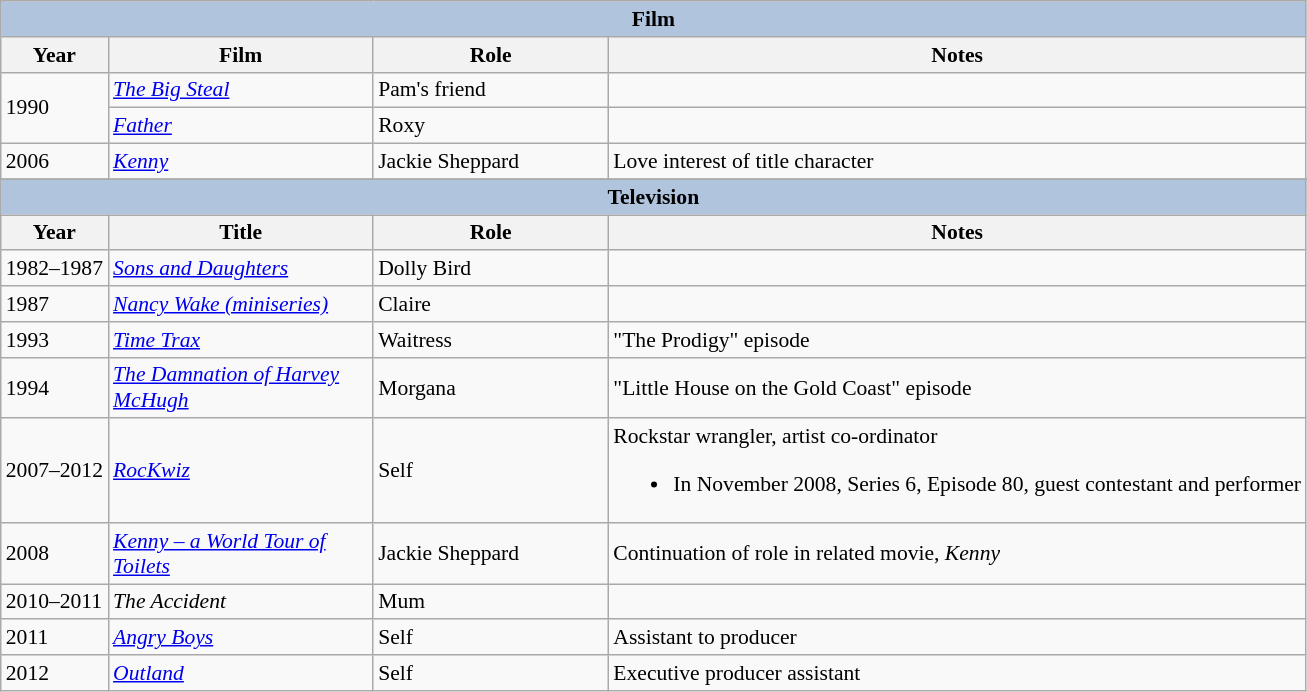<table class="wikitable" style="font-size: 90%;">
<tr>
<th colspan="4" style="background: LightSteelBlue;">Film</th>
</tr>
<tr>
<th align="center">Year</th>
<th width="170">Film</th>
<th width="150">Role</th>
<th>Notes</th>
</tr>
<tr>
<td rowspan="2">1990</td>
<td><em><a href='#'>The Big Steal</a></em></td>
<td>Pam's friend</td>
<td></td>
</tr>
<tr>
<td><em><a href='#'>Father</a></em></td>
<td>Roxy</td>
<td></td>
</tr>
<tr>
<td>2006</td>
<td><em><a href='#'>Kenny</a></em></td>
<td>Jackie Sheppard</td>
<td>Love interest of title character</td>
</tr>
<tr>
</tr>
<tr>
<th colspan="4" style="background: LightSteelBlue;">Television</th>
</tr>
<tr>
<th>Year</th>
<th>Title</th>
<th>Role</th>
<th>Notes</th>
</tr>
<tr>
<td>1982–1987</td>
<td><em><a href='#'>Sons and Daughters</a></em></td>
<td>Dolly Bird</td>
<td></td>
</tr>
<tr>
<td>1987</td>
<td><em><a href='#'>Nancy Wake (miniseries)</a></em></td>
<td>Claire</td>
</tr>
<tr>
<td>1993</td>
<td><em><a href='#'>Time Trax</a></em></td>
<td>Waitress</td>
<td>"The Prodigy" episode</td>
</tr>
<tr>
<td>1994</td>
<td><em><a href='#'>The Damnation of Harvey McHugh</a></em></td>
<td>Morgana</td>
<td>"Little House on the Gold Coast" episode</td>
</tr>
<tr>
<td>2007–2012</td>
<td><em><a href='#'>RocKwiz</a></em></td>
<td>Self</td>
<td>Rockstar wrangler, artist co-ordinator<br><ul><li>In November 2008, Series 6, Episode 80, guest contestant and performer</li></ul></td>
</tr>
<tr>
<td>2008</td>
<td><em><a href='#'>Kenny – a World Tour of Toilets</a></em></td>
<td>Jackie Sheppard</td>
<td>Continuation of role in related movie, <em>Kenny</em></td>
</tr>
<tr>
<td>2010–2011</td>
<td><em>The Accident</em></td>
<td>Mum</td>
<td></td>
</tr>
<tr>
<td>2011</td>
<td><em><a href='#'>Angry Boys</a></em></td>
<td>Self</td>
<td>Assistant to producer</td>
</tr>
<tr>
<td>2012</td>
<td><em><a href='#'>Outland</a></em></td>
<td>Self</td>
<td>Executive producer assistant</td>
</tr>
</table>
